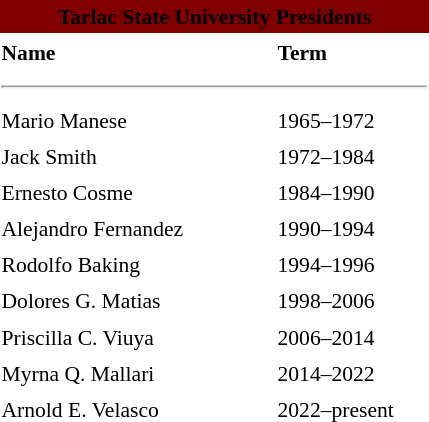<table class="toccolours" style="float:right; margin-left:1em; font-size:90%; line-height:1.4em; width:290px;">
<tr>
<th colspan="2" style="text-align: center;background-color:maroon"><span><strong>Tarlac State University Presidents</strong></span></th>
</tr>
<tr>
<td scope="col" width="180"><strong>Name</strong></td>
<td><strong>Term</strong></td>
</tr>
<tr>
<td colspan="2"><hr></td>
</tr>
<tr>
<td>Mario Manese</td>
<td>1965–1972</td>
</tr>
<tr>
<td>Jack Smith</td>
<td>1972–1984</td>
</tr>
<tr>
<td>Ernesto Cosme</td>
<td>1984–1990</td>
</tr>
<tr>
<td>Alejandro Fernandez</td>
<td>1990–1994</td>
</tr>
<tr>
<td>Rodolfo Baking</td>
<td>1994–1996</td>
</tr>
<tr>
<td>Dolores G. Matias</td>
<td>1998–2006</td>
</tr>
<tr>
<td>Priscilla C. Viuya</td>
<td>2006–2014</td>
</tr>
<tr>
<td>Myrna Q. Mallari</td>
<td>2014–2022</td>
</tr>
<tr>
<td>Arnold E. Velasco</td>
<td>2022–present</td>
</tr>
</table>
